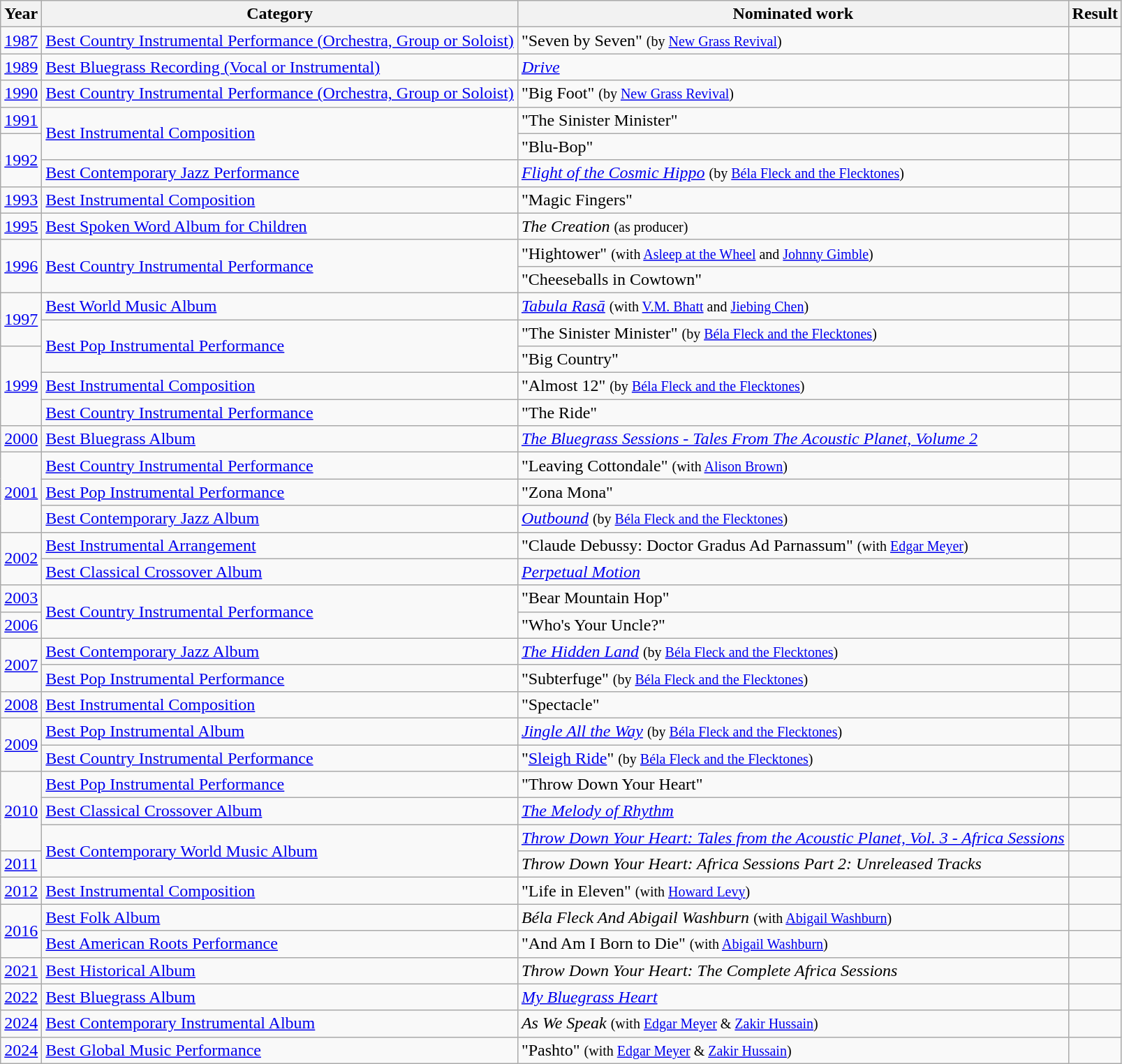<table class="wikitable plainrowheaders">
<tr>
<th scope="col">Year</th>
<th scope="col">Category</th>
<th scope="col">Nominated work</th>
<th scope="col">Result</th>
</tr>
<tr>
<td><a href='#'>1987</a></td>
<td><a href='#'>Best Country Instrumental Performance (Orchestra, Group or Soloist)</a></td>
<td>"Seven by Seven" <small>(by <a href='#'>New Grass Revival</a>)</small></td>
<td></td>
</tr>
<tr>
<td><a href='#'>1989</a></td>
<td><a href='#'>Best Bluegrass Recording (Vocal or Instrumental)</a></td>
<td><em><a href='#'>Drive</a></em></td>
<td></td>
</tr>
<tr>
<td><a href='#'>1990</a></td>
<td><a href='#'>Best Country Instrumental Performance (Orchestra, Group or Soloist)</a></td>
<td>"Big Foot" <small>(by <a href='#'>New Grass Revival</a>)</small></td>
<td></td>
</tr>
<tr>
<td><a href='#'>1991</a></td>
<td rowspan="2"><a href='#'>Best Instrumental Composition</a></td>
<td>"The Sinister Minister"</td>
<td></td>
</tr>
<tr>
<td rowspan="2"><a href='#'>1992</a></td>
<td>"Blu-Bop"</td>
<td></td>
</tr>
<tr>
<td><a href='#'>Best Contemporary Jazz Performance</a></td>
<td><em><a href='#'>Flight of the Cosmic Hippo</a></em> <small>(by <a href='#'>Béla Fleck and the Flecktones</a>)</small></td>
<td></td>
</tr>
<tr>
<td><a href='#'>1993</a></td>
<td><a href='#'>Best Instrumental Composition</a></td>
<td>"Magic Fingers"</td>
<td></td>
</tr>
<tr>
<td><a href='#'>1995</a></td>
<td><a href='#'>Best Spoken Word Album for Children</a></td>
<td><em>The Creation</em> <small>(as producer)</small></td>
<td></td>
</tr>
<tr>
<td rowspan="2"><a href='#'>1996</a></td>
<td rowspan="2"><a href='#'>Best Country Instrumental Performance</a></td>
<td>"Hightower" <small>(with <a href='#'>Asleep at the Wheel</a> and <a href='#'>Johnny Gimble</a>)</small></td>
<td></td>
</tr>
<tr>
<td>"Cheeseballs in Cowtown"</td>
<td></td>
</tr>
<tr>
<td rowspan="2"><a href='#'>1997</a></td>
<td><a href='#'>Best World Music Album</a></td>
<td><em><a href='#'>Tabula Rasā</a></em> <small>(with <a href='#'>V.M. Bhatt</a> and <a href='#'>Jiebing Chen</a>)</small></td>
<td></td>
</tr>
<tr>
<td rowspan="2"><a href='#'>Best Pop Instrumental Performance</a></td>
<td>"The Sinister Minister" <small>(by <a href='#'>Béla Fleck and the Flecktones</a>)</small></td>
<td></td>
</tr>
<tr>
<td rowspan="3"><a href='#'>1999</a></td>
<td>"Big Country"</td>
<td></td>
</tr>
<tr>
<td><a href='#'>Best Instrumental Composition</a></td>
<td>"Almost 12" <small>(by <a href='#'>Béla Fleck and the Flecktones</a>)</small></td>
<td></td>
</tr>
<tr>
<td><a href='#'>Best Country Instrumental Performance</a></td>
<td>"The Ride"</td>
<td></td>
</tr>
<tr>
<td><a href='#'>2000</a></td>
<td><a href='#'>Best Bluegrass Album</a></td>
<td><em><a href='#'>The Bluegrass Sessions - Tales From The Acoustic Planet, Volume 2</a></em></td>
<td></td>
</tr>
<tr>
<td rowspan="3"><a href='#'>2001</a></td>
<td><a href='#'>Best Country Instrumental Performance</a></td>
<td>"Leaving Cottondale" <small>(with <a href='#'>Alison Brown</a>)</small></td>
<td></td>
</tr>
<tr>
<td><a href='#'>Best Pop Instrumental Performance</a></td>
<td>"Zona Mona"</td>
<td></td>
</tr>
<tr>
<td><a href='#'>Best Contemporary Jazz Album</a></td>
<td><em><a href='#'>Outbound</a></em> <small>(by <a href='#'>Béla Fleck and the Flecktones</a>)</small></td>
<td></td>
</tr>
<tr>
<td rowspan="2"><a href='#'>2002</a></td>
<td><a href='#'>Best Instrumental Arrangement</a></td>
<td>"Claude Debussy: Doctor Gradus Ad Parnassum" <small>(with <a href='#'>Edgar Meyer</a>)</small></td>
<td></td>
</tr>
<tr>
<td><a href='#'>Best Classical Crossover Album</a></td>
<td><em><a href='#'>Perpetual Motion</a></em></td>
<td></td>
</tr>
<tr>
<td><a href='#'>2003</a></td>
<td rowspan="2"><a href='#'>Best Country Instrumental Performance</a></td>
<td>"Bear Mountain Hop"</td>
<td></td>
</tr>
<tr>
<td><a href='#'>2006</a></td>
<td>"Who's Your Uncle?"</td>
<td></td>
</tr>
<tr>
<td rowspan="2"><a href='#'>2007</a></td>
<td><a href='#'>Best Contemporary Jazz Album</a></td>
<td><em><a href='#'>The Hidden Land</a></em> <small>(by <a href='#'>Béla Fleck and the Flecktones</a>)</small></td>
<td></td>
</tr>
<tr>
<td><a href='#'>Best Pop Instrumental Performance</a></td>
<td>"Subterfuge" <small>(by <a href='#'>Béla Fleck and the Flecktones</a>)</small></td>
<td></td>
</tr>
<tr>
<td><a href='#'>2008</a></td>
<td><a href='#'>Best Instrumental Composition</a></td>
<td>"Spectacle"</td>
<td></td>
</tr>
<tr>
<td rowspan="2"><a href='#'>2009</a></td>
<td><a href='#'>Best Pop Instrumental Album</a></td>
<td><em><a href='#'>Jingle All the Way</a></em> <small>(by <a href='#'>Béla Fleck and the Flecktones</a>)</small></td>
<td></td>
</tr>
<tr>
<td><a href='#'>Best Country Instrumental Performance</a></td>
<td>"<a href='#'>Sleigh Ride</a>" <small>(by <a href='#'>Béla Fleck and the Flecktones</a>)</small></td>
<td></td>
</tr>
<tr>
<td rowspan="3"><a href='#'>2010</a></td>
<td><a href='#'>Best Pop Instrumental Performance</a></td>
<td>"Throw Down Your Heart"</td>
<td></td>
</tr>
<tr>
<td><a href='#'>Best Classical Crossover Album</a></td>
<td><em><a href='#'>The Melody of Rhythm</a></em></td>
<td></td>
</tr>
<tr>
<td rowspan="2"><a href='#'>Best Contemporary World Music Album</a></td>
<td><em><a href='#'>Throw Down Your Heart: Tales from the Acoustic Planet, Vol. 3 - Africa Sessions</a></em></td>
<td></td>
</tr>
<tr>
<td><a href='#'>2011</a></td>
<td><em>Throw Down Your Heart: Africa Sessions Part 2: Unreleased Tracks</em></td>
<td></td>
</tr>
<tr>
<td><a href='#'>2012</a></td>
<td><a href='#'>Best Instrumental Composition</a></td>
<td>"Life in Eleven" <small>(with <a href='#'>Howard Levy</a>)</small></td>
<td></td>
</tr>
<tr>
<td rowspan="2"><a href='#'>2016</a></td>
<td><a href='#'>Best Folk Album</a></td>
<td><em>Béla Fleck And Abigail Washburn</em> <small>(with <a href='#'>Abigail Washburn</a>)</small></td>
<td></td>
</tr>
<tr>
<td><a href='#'>Best American Roots Performance</a></td>
<td>"And Am I Born to Die" <small>(with <a href='#'>Abigail Washburn</a>)</small></td>
<td></td>
</tr>
<tr>
<td><a href='#'>2021</a></td>
<td><a href='#'>Best Historical Album</a></td>
<td><em>Throw Down Your Heart: The Complete Africa Sessions</em></td>
<td></td>
</tr>
<tr>
<td><a href='#'>2022</a></td>
<td><a href='#'>Best Bluegrass Album</a></td>
<td><em><a href='#'>My Bluegrass Heart</a></em></td>
<td></td>
</tr>
<tr>
<td><a href='#'>2024</a></td>
<td><a href='#'>Best Contemporary Instrumental Album</a></td>
<td><em>As We Speak</em> <small>(with <a href='#'>Edgar Meyer</a> & <a href='#'>Zakir Hussain</a>)</small></td>
<td></td>
</tr>
<tr>
<td><a href='#'>2024</a></td>
<td><a href='#'>Best Global Music Performance</a></td>
<td>"Pashto" <small>(with <a href='#'>Edgar Meyer</a> & <a href='#'>Zakir Hussain</a>)</small></td>
<td></td>
</tr>
</table>
